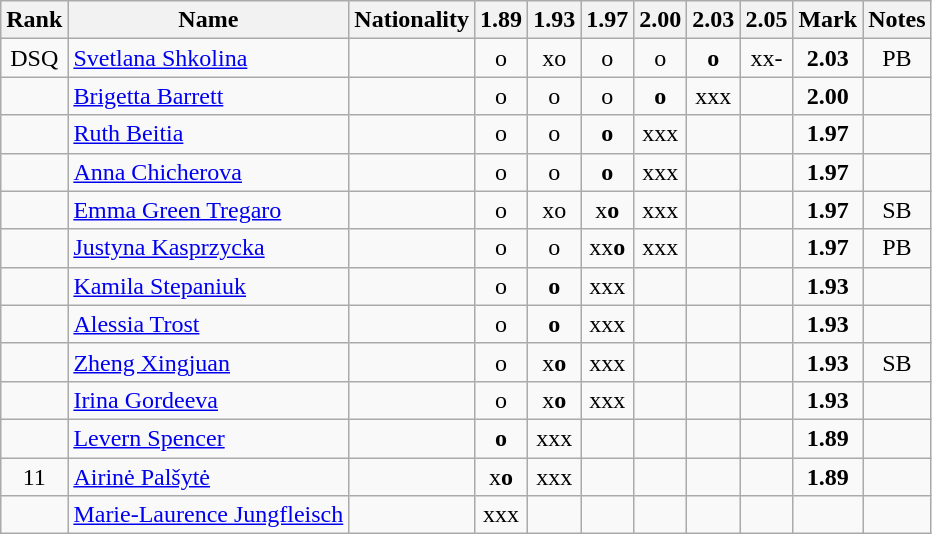<table class="wikitable sortable" style="text-align:center">
<tr>
<th>Rank</th>
<th>Name</th>
<th>Nationality</th>
<th>1.89</th>
<th>1.93</th>
<th>1.97</th>
<th>2.00</th>
<th>2.03</th>
<th>2.05</th>
<th>Mark</th>
<th>Notes</th>
</tr>
<tr>
<td>DSQ</td>
<td align=left><a href='#'>Svetlana Shkolina</a></td>
<td align=left></td>
<td>o</td>
<td>xo</td>
<td>o</td>
<td>o</td>
<td><strong>o</strong></td>
<td>xx-</td>
<td><strong>2.03</strong></td>
<td>PB</td>
</tr>
<tr>
<td></td>
<td align=left><a href='#'>Brigetta Barrett</a></td>
<td align=left></td>
<td>o</td>
<td>o</td>
<td>o</td>
<td><strong>o</strong></td>
<td>xxx</td>
<td></td>
<td><strong>2.00</strong></td>
<td></td>
</tr>
<tr>
<td></td>
<td align=left><a href='#'>Ruth Beitia</a></td>
<td align=left></td>
<td>o</td>
<td>o</td>
<td><strong>o</strong></td>
<td>xxx</td>
<td></td>
<td></td>
<td><strong>1.97</strong></td>
<td></td>
</tr>
<tr>
<td></td>
<td align=left><a href='#'>Anna Chicherova</a></td>
<td align=left></td>
<td>o</td>
<td>o</td>
<td><strong>o</strong></td>
<td>xxx</td>
<td></td>
<td></td>
<td><strong>1.97</strong></td>
<td></td>
</tr>
<tr>
<td></td>
<td align=left><a href='#'>Emma Green Tregaro</a></td>
<td align=left></td>
<td>o</td>
<td>xo</td>
<td>x<strong>o</strong></td>
<td>xxx</td>
<td></td>
<td></td>
<td><strong>1.97</strong></td>
<td>SB</td>
</tr>
<tr>
<td></td>
<td align=left><a href='#'>Justyna Kasprzycka</a></td>
<td align=left></td>
<td>o</td>
<td>o</td>
<td>xx<strong>o</strong></td>
<td>xxx</td>
<td></td>
<td></td>
<td><strong>1.97</strong></td>
<td>PB</td>
</tr>
<tr>
<td></td>
<td align=left><a href='#'>Kamila Stepaniuk</a></td>
<td align=left></td>
<td>o</td>
<td><strong>o</strong></td>
<td>xxx</td>
<td></td>
<td></td>
<td></td>
<td><strong>1.93</strong></td>
<td></td>
</tr>
<tr>
<td></td>
<td align=left><a href='#'>Alessia Trost</a></td>
<td align=left></td>
<td>o</td>
<td><strong>o</strong></td>
<td>xxx</td>
<td></td>
<td></td>
<td></td>
<td><strong>1.93</strong></td>
<td></td>
</tr>
<tr>
<td></td>
<td align=left><a href='#'>Zheng Xingjuan</a></td>
<td align=left></td>
<td>o</td>
<td>x<strong>o</strong></td>
<td>xxx</td>
<td></td>
<td></td>
<td></td>
<td><strong>1.93</strong></td>
<td>SB</td>
</tr>
<tr>
<td></td>
<td align=left><a href='#'>Irina Gordeeva</a></td>
<td align=left></td>
<td>o</td>
<td>x<strong>o</strong></td>
<td>xxx</td>
<td></td>
<td></td>
<td></td>
<td><strong>1.93</strong></td>
<td></td>
</tr>
<tr>
<td></td>
<td align=left><a href='#'>Levern Spencer</a></td>
<td align=left></td>
<td><strong>o</strong></td>
<td>xxx</td>
<td></td>
<td></td>
<td></td>
<td></td>
<td><strong>1.89</strong></td>
<td></td>
</tr>
<tr>
<td>11</td>
<td align=left><a href='#'>Airinė Palšytė</a></td>
<td align=left></td>
<td>x<strong>o</strong></td>
<td>xxx</td>
<td></td>
<td></td>
<td></td>
<td></td>
<td><strong>1.89</strong></td>
<td></td>
</tr>
<tr>
<td></td>
<td align=left><a href='#'>Marie-Laurence Jungfleisch</a></td>
<td align=left></td>
<td>xxx</td>
<td></td>
<td></td>
<td></td>
<td></td>
<td></td>
<td><strong></strong></td>
<td></td>
</tr>
</table>
